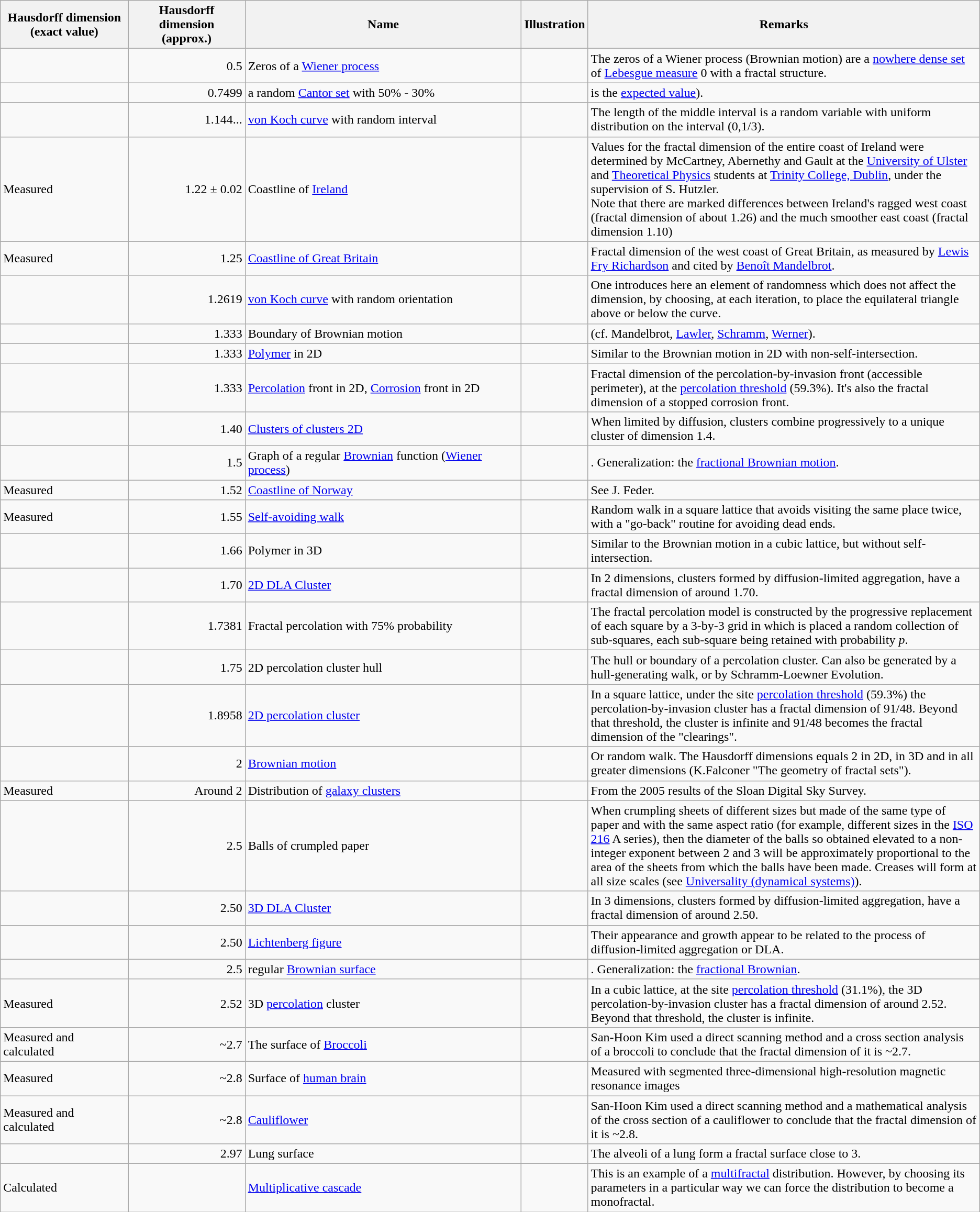<table class="wikitable sortable">
<tr>
<th>Hausdorff dimension<br>(exact value)</th>
<th>Hausdorff dimension<br>(approx.)</th>
<th>Name</th>
<th>Illustration</th>
<th width="40%">Remarks</th>
</tr>
<tr>
<td></td>
<td align="right">0.5</td>
<td>Zeros of a <a href='#'>Wiener process</a></td>
<td align="center"></td>
<td>The zeros of a Wiener process (Brownian motion) are a <a href='#'>nowhere dense set</a> of <a href='#'>Lebesgue measure</a> 0 with a fractal structure.</td>
</tr>
<tr>
<td></td>
<td align="right">0.7499</td>
<td>a random <a href='#'>Cantor set</a> with 50% - 30%</td>
<td align="center"></td>
<td> is the <a href='#'>expected value</a>).</td>
</tr>
<tr>
<td></td>
<td align="right">1.144...</td>
<td><a href='#'>von Koch curve</a> with random interval</td>
<td align="center"></td>
<td>The length of the middle interval is a random variable with uniform distribution on the interval (0,1/3).</td>
</tr>
<tr>
<td>Measured</td>
<td align="right">1.22 ± 0.02</td>
<td>Coastline of <a href='#'>Ireland</a></td>
<td align="center"></td>
<td>Values for the fractal dimension of the entire coast of Ireland were determined by McCartney, Abernethy and Gault at the <a href='#'>University of Ulster</a> and <a href='#'>Theoretical Physics</a> students at <a href='#'>Trinity College, Dublin</a>, under the supervision of S. Hutzler.<br>Note that there are marked differences between Ireland's ragged west coast (fractal dimension of about 1.26) and the much smoother east coast (fractal dimension 1.10)</td>
</tr>
<tr>
<td>Measured</td>
<td align="right">1.25</td>
<td><a href='#'>Coastline of Great Britain</a></td>
<td align="center"></td>
<td>Fractal dimension of the west coast of Great Britain, as measured by <a href='#'>Lewis Fry Richardson</a> and cited by <a href='#'>Benoît Mandelbrot</a>.</td>
</tr>
<tr>
<td></td>
<td align="right">1.2619</td>
<td><a href='#'>von Koch curve</a> with random orientation</td>
<td align="center"></td>
<td>One introduces here an element of randomness which does not affect the dimension, by choosing, at each iteration, to place the equilateral triangle above or below the curve.</td>
</tr>
<tr>
<td></td>
<td align="right">1.333</td>
<td>Boundary of Brownian motion</td>
<td align="center"></td>
<td>(cf. Mandelbrot, <a href='#'>Lawler</a>, <a href='#'>Schramm</a>, <a href='#'>Werner</a>).</td>
</tr>
<tr>
<td></td>
<td align="right">1.333</td>
<td><a href='#'>Polymer</a> in 2D</td>
<td align="center"></td>
<td>Similar to the Brownian motion in 2D with non-self-intersection.</td>
</tr>
<tr>
<td></td>
<td align="right">1.333</td>
<td><a href='#'>Percolation</a> front in 2D, <a href='#'>Corrosion</a> front in 2D</td>
<td align="center"></td>
<td>Fractal dimension of the percolation-by-invasion front (accessible perimeter), at the <a href='#'>percolation threshold</a> (59.3%). It's also the fractal dimension of a stopped corrosion front.</td>
</tr>
<tr>
<td></td>
<td align="right">1.40</td>
<td><a href='#'>Clusters of clusters 2D</a></td>
<td align="center"></td>
<td>When limited by diffusion, clusters combine progressively to a unique cluster of dimension 1.4.</td>
</tr>
<tr>
<td></td>
<td align="right">1.5</td>
<td>Graph of a regular <a href='#'>Brownian</a> function (<a href='#'>Wiener process</a>)</td>
<td align="center"></td>
<td>. Generalization: the <a href='#'>fractional Brownian motion</a>.</td>
</tr>
<tr>
<td>Measured</td>
<td align="right">1.52</td>
<td><a href='#'>Coastline of Norway</a></td>
<td align="center"></td>
<td>See J. Feder.</td>
</tr>
<tr>
<td>Measured</td>
<td align="right">1.55</td>
<td><a href='#'>Self-avoiding walk</a></td>
<td align="center"></td>
<td>Random walk in a square lattice that avoids visiting the same place twice, with a "go-back" routine for avoiding dead ends.</td>
</tr>
<tr>
<td></td>
<td align="right">1.66</td>
<td>Polymer in 3D</td>
<td align="center"></td>
<td>Similar to the Brownian motion in a cubic lattice, but without self-intersection.</td>
</tr>
<tr>
<td></td>
<td align="right">1.70</td>
<td><a href='#'>2D DLA Cluster</a></td>
<td align="center"></td>
<td>In 2 dimensions, clusters formed by diffusion-limited aggregation, have a fractal dimension of around 1.70.</td>
</tr>
<tr>
<td></td>
<td align="right">1.7381</td>
<td>Fractal percolation with 75% probability</td>
<td align="center"></td>
<td>The fractal percolation model is constructed by the progressive replacement of each square by a 3-by-3 grid in which is placed a random collection of sub-squares, each sub-square being retained with probability <em>p</em>.</td>
</tr>
<tr>
<td></td>
<td align="right">1.75</td>
<td>2D percolation cluster hull</td>
<td align="center"></td>
<td>The hull or boundary of a percolation cluster.  Can also be generated by a hull-generating walk, or by Schramm-Loewner Evolution.</td>
</tr>
<tr>
<td></td>
<td align="right">1.8958</td>
<td><a href='#'>2D percolation cluster</a></td>
<td align="center"></td>
<td>In a square lattice, under the site <a href='#'>percolation threshold</a> (59.3%) the percolation-by-invasion cluster has a fractal dimension of 91/48. Beyond that threshold, the cluster is infinite and 91/48 becomes the fractal dimension of the "clearings".</td>
</tr>
<tr>
<td></td>
<td align="right">2</td>
<td><a href='#'>Brownian motion</a></td>
<td align="center"></td>
<td>Or random walk. The Hausdorff dimensions equals 2 in 2D, in 3D and in all greater dimensions (K.Falconer "The geometry of fractal sets").</td>
</tr>
<tr>
<td>Measured</td>
<td align="right">Around 2</td>
<td>Distribution of <a href='#'>galaxy clusters</a></td>
<td align="center"></td>
<td>From the 2005 results of the Sloan Digital Sky Survey.</td>
</tr>
<tr>
<td></td>
<td align="right">2.5</td>
<td>Balls of crumpled paper</td>
<td align="center"></td>
<td>When crumpling sheets of different sizes but made of the same type of paper and with the same aspect ratio (for example, different sizes in the <a href='#'>ISO 216</a> A series), then the diameter of the balls so obtained elevated to a non-integer exponent between 2 and 3 will be approximately proportional to the area of the sheets from which the balls have been made. Creases will form at all size scales (see <a href='#'>Universality (dynamical systems)</a>).</td>
</tr>
<tr>
<td></td>
<td align="right">2.50</td>
<td><a href='#'>3D DLA Cluster</a></td>
<td align="center"></td>
<td>In 3 dimensions, clusters formed by diffusion-limited aggregation, have a fractal dimension of around 2.50.</td>
</tr>
<tr>
<td></td>
<td align="right">2.50</td>
<td><a href='#'>Lichtenberg figure</a></td>
<td align="center"></td>
<td>Their appearance and growth appear to be related to the process of diffusion-limited aggregation or DLA.</td>
</tr>
<tr>
<td></td>
<td align="right">2.5</td>
<td>regular <a href='#'>Brownian surface</a></td>
<td align="center"></td>
<td>. Generalization: the <a href='#'>fractional Brownian</a>.</td>
</tr>
<tr>
<td>Measured</td>
<td align="right">2.52</td>
<td>3D <a href='#'>percolation</a> cluster</td>
<td align="center"></td>
<td>In a cubic lattice, at the site <a href='#'>percolation threshold</a> (31.1%), the 3D percolation-by-invasion cluster has a fractal dimension of around 2.52. Beyond that threshold, the cluster is infinite.</td>
</tr>
<tr>
<td>Measured and calculated</td>
<td align="right">~2.7</td>
<td>The surface of <a href='#'>Broccoli</a></td>
<td align="center"></td>
<td>San-Hoon Kim used a direct scanning method and a cross section analysis of a broccoli to conclude that the fractal dimension of it is ~2.7.</td>
</tr>
<tr>
<td>Measured</td>
<td align="right">~2.8</td>
<td>Surface of <a href='#'>human brain</a></td>
<td align="center"></td>
<td>Measured with segmented three-dimensional high-resolution magnetic resonance images</td>
</tr>
<tr>
<td>Measured and calculated</td>
<td align="right">~2.8</td>
<td><a href='#'>Cauliflower</a></td>
<td align="center"></td>
<td>San-Hoon Kim used a direct scanning method and a mathematical analysis of the cross section of a cauliflower to conclude that the fractal dimension of it is ~2.8.</td>
</tr>
<tr>
<td></td>
<td align="right">2.97</td>
<td>Lung surface</td>
<td align="center"></td>
<td>The alveoli of a lung form a fractal surface close to 3.</td>
</tr>
<tr>
<td>Calculated</td>
<td align="right"></td>
<td><a href='#'>Multiplicative cascade</a></td>
<td align="center"></td>
<td>This is an example of a <a href='#'>multifractal</a> distribution. However, by choosing its parameters in a particular way we can force the distribution to become a monofractal.</td>
</tr>
</table>
